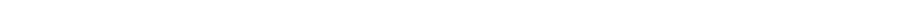<table style="width:66%; text-align:center;">
<tr style="color:white;">
<td style="background:"><strong>8</strong></td>
<td style="background:"><strong>2</strong></td>
<td style="background:"><strong>1</strong></td>
<td style="background:"><strong>13</strong></td>
</tr>
</table>
